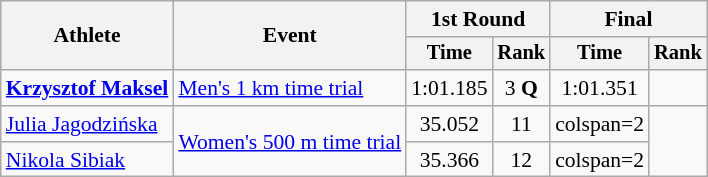<table class="wikitable" style="font-size:90%">
<tr>
<th rowspan=2>Athlete</th>
<th rowspan=2>Event</th>
<th colspan=2>1st Round</th>
<th colspan=2>Final</th>
</tr>
<tr style="font-size:95%">
<th>Time</th>
<th>Rank</th>
<th>Time</th>
<th>Rank</th>
</tr>
<tr align=center>
<td align=left><strong><a href='#'>Krzysztof Maksel</a></strong></td>
<td align=left><a href='#'>Men's 1 km time trial</a></td>
<td>1:01.185</td>
<td>3 <strong>Q</strong></td>
<td>1:01.351</td>
<td></td>
</tr>
<tr align=center>
<td align=left><a href='#'>Julia Jagodzińska</a></td>
<td align=left rowspan=2><a href='#'>Women's 500 m time trial</a></td>
<td>35.052</td>
<td>11</td>
<td>colspan=2 </td>
</tr>
<tr align=center>
<td align=left><a href='#'>Nikola Sibiak</a></td>
<td>35.366</td>
<td>12</td>
<td>colspan=2 </td>
</tr>
</table>
